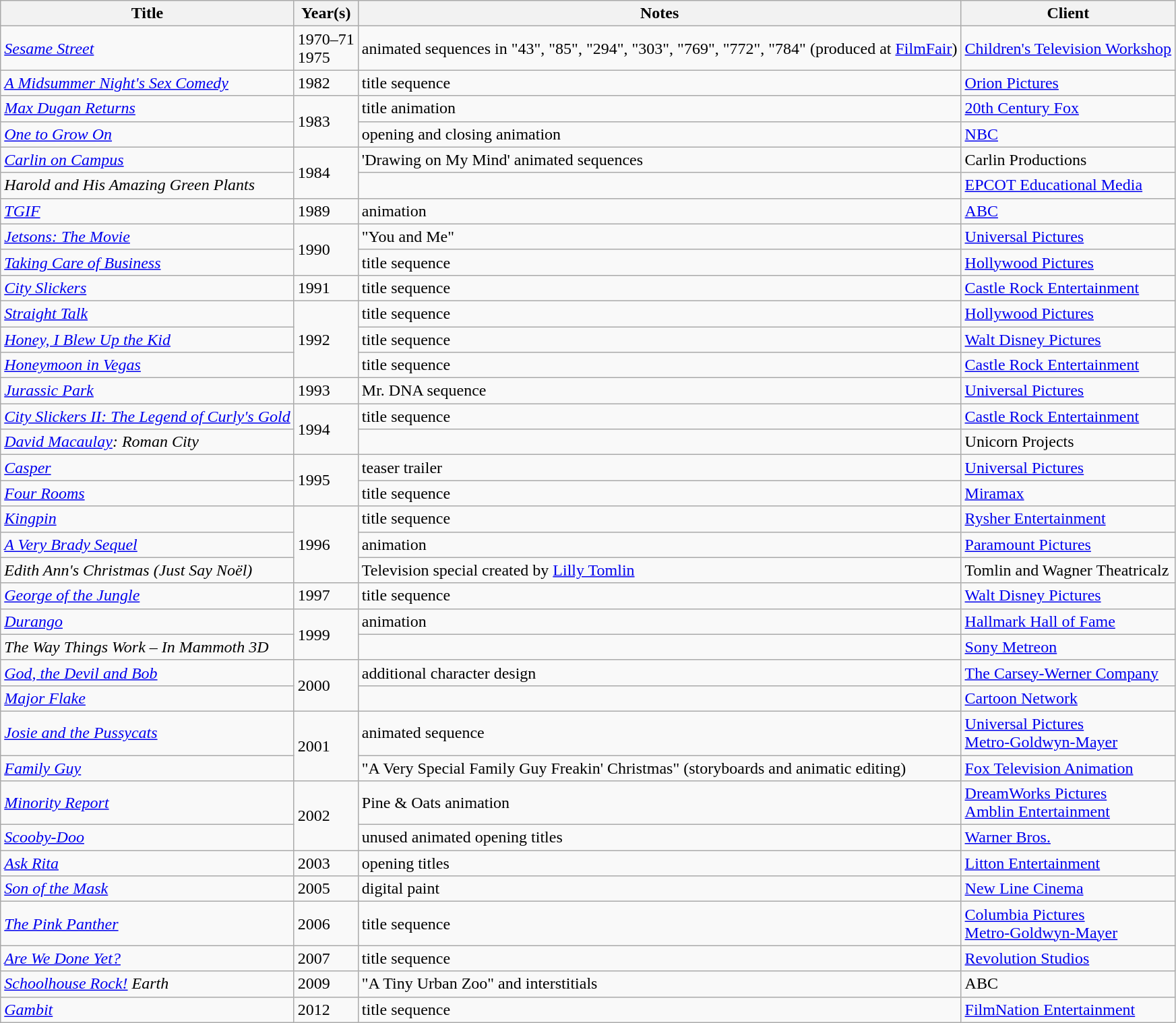<table class="wikitable sortable">
<tr>
<th>Title</th>
<th>Year(s)</th>
<th>Notes</th>
<th>Client</th>
</tr>
<tr>
<td><em><a href='#'>Sesame Street</a></em></td>
<td>1970–71<br>1975</td>
<td>animated sequences in "43", "85", "294", "303", "769", "772", "784" (produced at <a href='#'>FilmFair</a>)</td>
<td><a href='#'>Children's Television Workshop</a></td>
</tr>
<tr>
<td><em><a href='#'>A Midsummer Night's Sex Comedy</a></em></td>
<td>1982</td>
<td>title sequence</td>
<td><a href='#'>Orion Pictures</a></td>
</tr>
<tr>
<td><em><a href='#'>Max Dugan Returns</a></em></td>
<td rowspan=2>1983</td>
<td>title animation</td>
<td><a href='#'>20th Century Fox</a></td>
</tr>
<tr>
<td><em><a href='#'>One to Grow On</a></em></td>
<td>opening and closing animation</td>
<td><a href='#'>NBC</a></td>
</tr>
<tr>
<td><em><a href='#'>Carlin on Campus</a></em></td>
<td rowspan=2>1984</td>
<td>'Drawing on My Mind' animated sequences</td>
<td>Carlin Productions</td>
</tr>
<tr>
<td><em>Harold and His Amazing Green Plants</em></td>
<td></td>
<td><a href='#'>EPCOT Educational Media</a></td>
</tr>
<tr>
<td><em><a href='#'>TGIF</a></em></td>
<td>1989</td>
<td>animation</td>
<td><a href='#'>ABC</a></td>
</tr>
<tr>
<td><em><a href='#'>Jetsons: The Movie</a></em></td>
<td rowspan=2>1990</td>
<td>"You and Me"</td>
<td><a href='#'>Universal Pictures</a></td>
</tr>
<tr>
<td><em><a href='#'>Taking Care of Business</a></em></td>
<td>title sequence</td>
<td><a href='#'>Hollywood Pictures</a></td>
</tr>
<tr>
<td><em><a href='#'>City Slickers</a></em></td>
<td>1991</td>
<td>title sequence</td>
<td><a href='#'>Castle Rock Entertainment</a></td>
</tr>
<tr>
<td><em><a href='#'>Straight Talk</a></em></td>
<td rowspan=3>1992</td>
<td>title sequence</td>
<td><a href='#'>Hollywood Pictures</a></td>
</tr>
<tr>
<td><em><a href='#'>Honey, I Blew Up the Kid</a></em></td>
<td>title sequence</td>
<td><a href='#'>Walt Disney Pictures</a></td>
</tr>
<tr>
<td><em><a href='#'>Honeymoon in Vegas</a></em></td>
<td>title sequence</td>
<td><a href='#'>Castle Rock Entertainment</a></td>
</tr>
<tr>
<td><em><a href='#'>Jurassic Park</a></em></td>
<td>1993</td>
<td>Mr. DNA sequence</td>
<td><a href='#'>Universal Pictures</a></td>
</tr>
<tr>
<td><em><a href='#'>City Slickers II: The Legend of Curly's Gold</a></em></td>
<td rowspan=2>1994</td>
<td>title sequence</td>
<td><a href='#'>Castle Rock Entertainment</a></td>
</tr>
<tr>
<td><em><a href='#'>David Macaulay</a>: Roman City</em></td>
<td></td>
<td>Unicorn Projects</td>
</tr>
<tr>
<td><em><a href='#'>Casper</a></em></td>
<td rowspan=2>1995</td>
<td>teaser trailer</td>
<td><a href='#'>Universal Pictures</a></td>
</tr>
<tr>
<td><em><a href='#'>Four Rooms</a></em></td>
<td>title sequence</td>
<td><a href='#'>Miramax</a></td>
</tr>
<tr>
<td><em><a href='#'>Kingpin</a></em></td>
<td rowspan=3>1996</td>
<td>title sequence</td>
<td><a href='#'>Rysher Entertainment</a></td>
</tr>
<tr>
<td><em><a href='#'>A Very Brady Sequel</a></em></td>
<td>animation</td>
<td><a href='#'>Paramount Pictures</a></td>
</tr>
<tr>
<td><em>Edith Ann's Christmas (Just Say Noël)</em></td>
<td>Television special created by <a href='#'>Lilly Tomlin</a></td>
<td>Tomlin and Wagner Theatricalz</td>
</tr>
<tr>
<td><em><a href='#'>George of the Jungle</a></em></td>
<td>1997</td>
<td>title sequence</td>
<td><a href='#'>Walt Disney Pictures</a></td>
</tr>
<tr>
<td><em><a href='#'>Durango</a></em></td>
<td rowspan=2>1999</td>
<td>animation</td>
<td><a href='#'>Hallmark Hall of Fame</a></td>
</tr>
<tr>
<td><em>The Way Things Work – In Mammoth 3D</em></td>
<td></td>
<td><a href='#'>Sony Metreon</a></td>
</tr>
<tr>
<td><em><a href='#'>God, the Devil and Bob</a></em></td>
<td rowspan=2>2000</td>
<td>additional character design</td>
<td><a href='#'>The Carsey-Werner Company</a></td>
</tr>
<tr>
<td><em><a href='#'>Major Flake</a></em></td>
<td></td>
<td><a href='#'>Cartoon Network</a></td>
</tr>
<tr>
<td><em><a href='#'>Josie and the Pussycats</a></em></td>
<td rowspan=2>2001</td>
<td>animated sequence</td>
<td><a href='#'>Universal Pictures</a><br><a href='#'>Metro-Goldwyn-Mayer</a></td>
</tr>
<tr>
<td><em><a href='#'>Family Guy</a></em></td>
<td>"A Very Special Family Guy Freakin' Christmas" (storyboards and animatic editing)</td>
<td><a href='#'>Fox Television Animation</a></td>
</tr>
<tr>
<td><em><a href='#'>Minority Report</a></em></td>
<td rowspan=2>2002</td>
<td>Pine & Oats animation</td>
<td><a href='#'>DreamWorks Pictures</a><br><a href='#'>Amblin Entertainment</a></td>
</tr>
<tr>
<td><em><a href='#'>Scooby-Doo</a></em></td>
<td>unused animated opening titles</td>
<td><a href='#'>Warner Bros.</a></td>
</tr>
<tr>
<td><em><a href='#'>Ask Rita</a></em></td>
<td>2003</td>
<td>opening titles</td>
<td><a href='#'>Litton Entertainment</a></td>
</tr>
<tr>
<td><em><a href='#'>Son of the Mask</a></em></td>
<td>2005</td>
<td>digital paint</td>
<td><a href='#'>New Line Cinema</a></td>
</tr>
<tr>
<td><em><a href='#'>The Pink Panther</a></em></td>
<td>2006</td>
<td>title sequence</td>
<td><a href='#'>Columbia Pictures</a><br><a href='#'>Metro-Goldwyn-Mayer</a></td>
</tr>
<tr>
<td><em><a href='#'>Are We Done Yet?</a></em></td>
<td>2007</td>
<td>title sequence</td>
<td><a href='#'>Revolution Studios</a></td>
</tr>
<tr>
<td><em><a href='#'>Schoolhouse Rock!</a> Earth</em></td>
<td>2009</td>
<td>"A Tiny Urban Zoo" and interstitials</td>
<td>ABC</td>
</tr>
<tr>
<td><em><a href='#'>Gambit</a></em></td>
<td>2012</td>
<td>title sequence</td>
<td><a href='#'>FilmNation Entertainment</a></td>
</tr>
</table>
